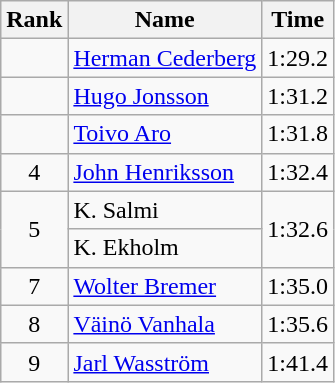<table class="wikitable" style="text-align:center">
<tr>
<th>Rank</th>
<th>Name</th>
<th>Time</th>
</tr>
<tr>
<td></td>
<td align=left><a href='#'>Herman Cederberg</a></td>
<td>1:29.2</td>
</tr>
<tr>
<td></td>
<td align=left><a href='#'>Hugo Jonsson</a></td>
<td>1:31.2</td>
</tr>
<tr>
<td></td>
<td align=left><a href='#'>Toivo Aro</a></td>
<td>1:31.8</td>
</tr>
<tr>
<td>4</td>
<td align=left><a href='#'>John Henriksson</a></td>
<td>1:32.4</td>
</tr>
<tr>
<td rowspan=2>5</td>
<td align=left>K. Salmi</td>
<td rowspan=2>1:32.6</td>
</tr>
<tr>
<td align=left>K. Ekholm</td>
</tr>
<tr>
<td>7</td>
<td align=left><a href='#'>Wolter Bremer</a></td>
<td>1:35.0</td>
</tr>
<tr>
<td>8</td>
<td align=left><a href='#'>Väinö Vanhala</a></td>
<td>1:35.6</td>
</tr>
<tr>
<td>9</td>
<td align=left><a href='#'>Jarl Wasström</a></td>
<td>1:41.4</td>
</tr>
</table>
